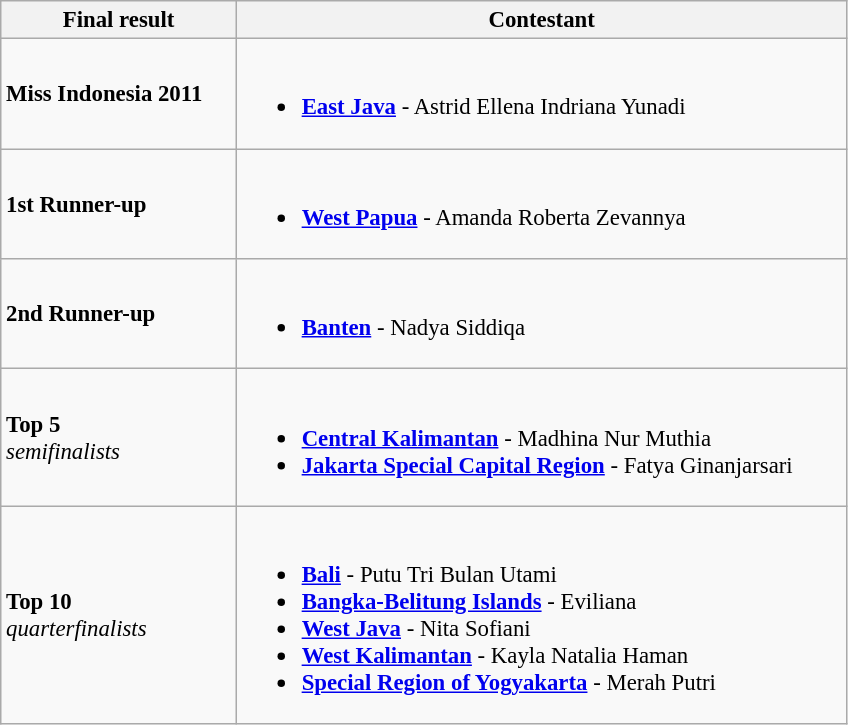<table class="wikitable" style="font-size:95%;">
<tr>
<th width="150">Final result</th>
<th width="400">Contestant</th>
</tr>
<tr>
<td><strong>Miss Indonesia 2011</strong></td>
<td><br><ul><li><strong><a href='#'>East Java</a></strong> - Astrid Ellena Indriana Yunadi</li></ul></td>
</tr>
<tr>
<td><strong>1st Runner-up</strong></td>
<td><br><ul><li><strong><a href='#'>West Papua</a></strong> - Amanda Roberta Zevannya</li></ul></td>
</tr>
<tr>
<td><strong>2nd Runner-up</strong></td>
<td><br><ul><li><strong><a href='#'>Banten</a></strong> - Nadya Siddiqa</li></ul></td>
</tr>
<tr>
<td><strong>Top 5</strong> <br><em>semifinalists</em><br></td>
<td><br><ul><li><strong><a href='#'>Central Kalimantan</a></strong> - Madhina Nur Muthia</li><li><strong><a href='#'>Jakarta Special Capital Region</a></strong> - Fatya Ginanjarsari</li></ul></td>
</tr>
<tr>
<td><strong>Top 10</strong> <br><em>quarterfinalists</em><br></td>
<td><br><ul><li><strong><a href='#'>Bali</a></strong> - Putu Tri Bulan Utami</li><li><strong><a href='#'>Bangka-Belitung Islands</a></strong> - Eviliana</li><li><strong><a href='#'>West Java</a></strong> - Nita Sofiani</li><li><strong><a href='#'>West Kalimantan</a></strong> - Kayla Natalia Haman</li><li><strong><a href='#'>Special Region of Yogyakarta</a></strong> - Merah Putri</li></ul></td>
</tr>
</table>
